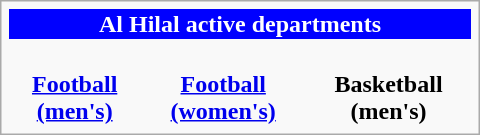<table class="infobox" style="width: 20em; font-size: 95%em;">
<tr style="color:white; background:blue; text-align:center;">
<th colspan="3" style="text-align: center">Al Hilal active departments</th>
</tr>
<tr style="text-align: center">
<td><br><strong><a href='#'>Football<br>(men's)</a></strong></td>
<td><br><strong><a href='#'>Football<br>(women's)</a></strong></td>
<td><br><strong>Basketball<br>(men's)</strong></td>
</tr>
</table>
